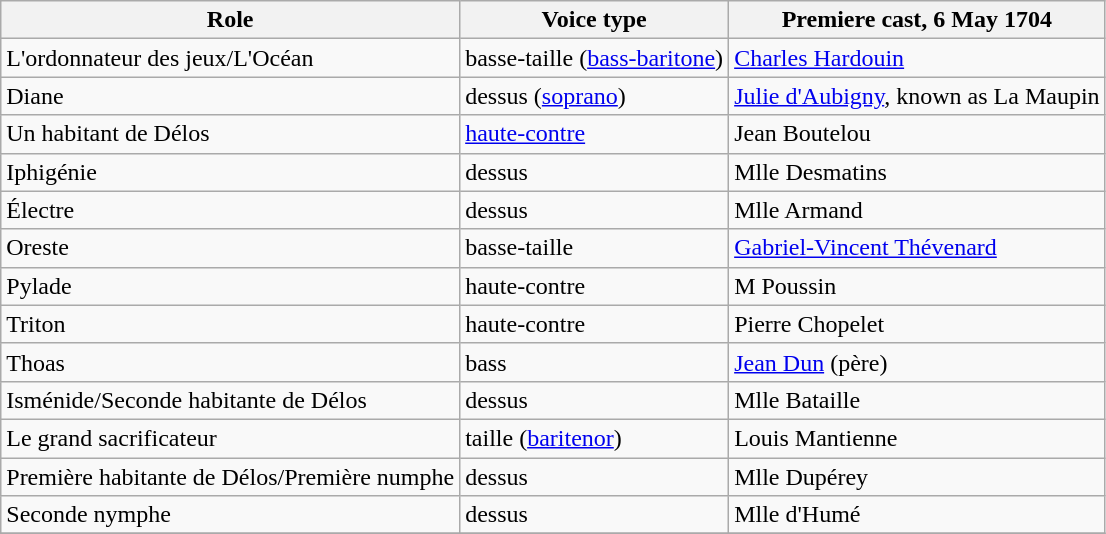<table class="wikitable">
<tr>
<th>Role</th>
<th>Voice type</th>
<th>Premiere cast, 6 May 1704</th>
</tr>
<tr>
<td>L'ordonnateur des jeux/L'Océan</td>
<td>basse-taille (<a href='#'>bass-baritone</a>)</td>
<td><a href='#'>Charles Hardouin</a></td>
</tr>
<tr>
<td>Diane</td>
<td>dessus (<a href='#'>soprano</a>)</td>
<td><a href='#'>Julie d'Aubigny</a>, known as La Maupin</td>
</tr>
<tr>
<td>Un habitant de Délos</td>
<td><a href='#'>haute-contre</a></td>
<td>Jean Boutelou</td>
</tr>
<tr>
<td>Iphigénie</td>
<td>dessus</td>
<td>Mlle Desmatins</td>
</tr>
<tr>
<td>Électre</td>
<td>dessus</td>
<td>Mlle Armand</td>
</tr>
<tr>
<td>Oreste</td>
<td>basse-taille</td>
<td><a href='#'>Gabriel-Vincent Thévenard</a></td>
</tr>
<tr>
<td>Pylade</td>
<td>haute-contre</td>
<td>M Poussin</td>
</tr>
<tr>
<td>Triton</td>
<td>haute-contre</td>
<td>Pierre Chopelet</td>
</tr>
<tr>
<td>Thoas</td>
<td>bass</td>
<td><a href='#'>Jean Dun</a> (père)</td>
</tr>
<tr>
<td>Isménide/Seconde habitante de Délos</td>
<td>dessus</td>
<td>Mlle Bataille</td>
</tr>
<tr>
<td>Le grand sacrificateur</td>
<td>taille (<a href='#'>baritenor</a>)</td>
<td>Louis Mantienne</td>
</tr>
<tr>
<td>Première habitante de Délos/Première numphe</td>
<td>dessus</td>
<td>Mlle Dupérey</td>
</tr>
<tr>
<td>Seconde nymphe</td>
<td>dessus</td>
<td>Mlle d'Humé</td>
</tr>
<tr>
</tr>
</table>
